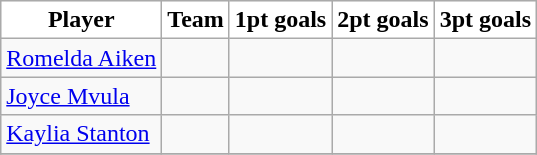<table class="wikitable collapsible">
<tr>
<th style="background:white;">Player</th>
<th style="background:white;">Team</th>
<th style="background:white;">1pt goals</th>
<th style="background:white;">2pt goals</th>
<th style="background:white;">3pt goals</th>
</tr>
<tr>
<td><a href='#'>Romelda Aiken</a></td>
<td></td>
<td></td>
<td></td>
<td></td>
</tr>
<tr>
<td><a href='#'>Joyce Mvula</a></td>
<td></td>
<td></td>
<td></td>
<td></td>
</tr>
<tr>
<td><a href='#'>Kaylia Stanton</a></td>
<td></td>
<td></td>
<td></td>
<td></td>
</tr>
<tr>
</tr>
</table>
